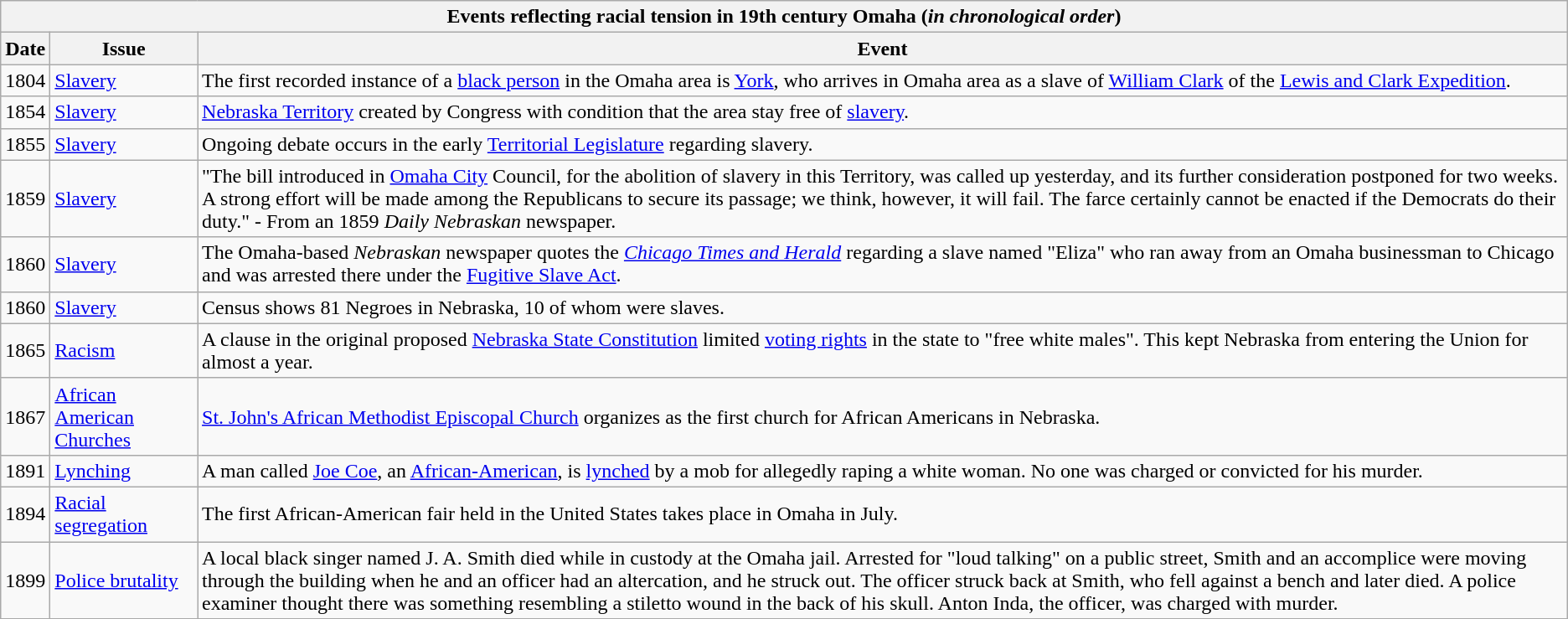<table class="wikitable">
<tr>
<th align="center" colspan="6"><strong>Events reflecting racial tension in 19th century Omaha</strong> (<em>in chronological order</em>)</th>
</tr>
<tr>
<th>Date</th>
<th>Issue</th>
<th>Event</th>
</tr>
<tr>
<td>1804</td>
<td><a href='#'>Slavery</a></td>
<td>The first recorded instance of a <a href='#'>black person</a> in the Omaha area is <a href='#'>York</a>, who arrives in Omaha area as a slave of <a href='#'>William Clark</a> of the <a href='#'>Lewis and Clark Expedition</a>.</td>
</tr>
<tr>
<td>1854</td>
<td><a href='#'>Slavery</a></td>
<td><a href='#'>Nebraska Territory</a> created by Congress with condition that the area stay free of <a href='#'>slavery</a>.</td>
</tr>
<tr>
<td>1855</td>
<td><a href='#'>Slavery</a></td>
<td>Ongoing debate occurs in the early <a href='#'>Territorial Legislature</a> regarding slavery.</td>
</tr>
<tr>
<td>1859</td>
<td><a href='#'>Slavery</a></td>
<td>"The bill introduced in <a href='#'>Omaha City</a> Council, for the abolition of slavery in this Territory, was called up yesterday, and its further consideration postponed for two weeks. A strong effort will be made among the Republicans to secure its passage; we think, however, it will fail. The farce certainly cannot be enacted if the Democrats do their duty." - From an 1859 <em>Daily Nebraskan</em> newspaper.</td>
</tr>
<tr>
<td>1860</td>
<td><a href='#'>Slavery</a></td>
<td>The Omaha-based <em>Nebraskan</em> newspaper quotes the <a href='#'><em>Chicago Times and Herald</em></a> regarding a slave named "Eliza" who ran away from an Omaha businessman to Chicago and was arrested there under the <a href='#'>Fugitive Slave Act</a>.</td>
</tr>
<tr>
<td>1860</td>
<td><a href='#'>Slavery</a></td>
<td>Census shows 81 Negroes in Nebraska, 10 of whom were slaves.</td>
</tr>
<tr>
<td>1865</td>
<td><a href='#'>Racism</a></td>
<td>A clause in the original proposed <a href='#'>Nebraska State Constitution</a> limited <a href='#'>voting rights</a> in the state to "free white males". This kept Nebraska from entering the Union for almost a year.</td>
</tr>
<tr>
<td>1867</td>
<td><a href='#'>African American Churches</a></td>
<td><a href='#'>St. John's African Methodist Episcopal Church</a> organizes as the first church for African Americans in Nebraska.</td>
</tr>
<tr>
<td>1891</td>
<td><a href='#'>Lynching</a></td>
<td>A man called <a href='#'>Joe Coe</a>, an <a href='#'>African-American</a>, is <a href='#'>lynched</a> by a mob for allegedly raping a white woman. No one was charged or convicted for his murder.</td>
</tr>
<tr>
<td>1894</td>
<td><a href='#'>Racial segregation</a></td>
<td>The first African-American fair held in the United States takes place in Omaha in July.</td>
</tr>
<tr>
<td>1899</td>
<td><a href='#'>Police brutality</a></td>
<td>A local black singer named J. A. Smith died while in custody at the Omaha jail. Arrested for "loud talking" on a public street, Smith and an accomplice were moving through the building when he and an officer had an altercation, and he struck out. The officer struck back at Smith, who fell against a bench and later died. A police examiner thought there was something resembling a stiletto wound in the back of his skull.  Anton Inda, the officer, was charged with murder.</td>
</tr>
<tr>
</tr>
</table>
